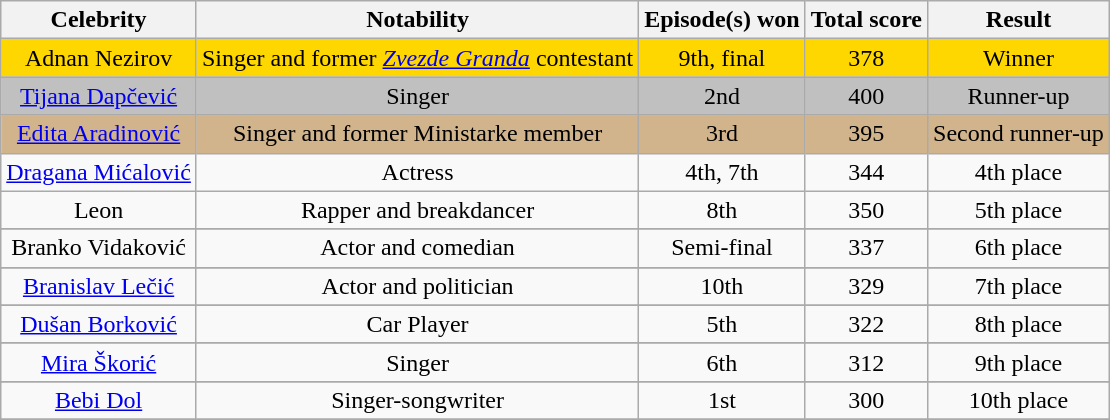<table class="wikitable sortable" style="text-align:center;">
<tr>
<th>Celebrity</th>
<th>Notability</th>
<th>Episode(s) won</th>
<th>Total score</th>
<th>Result</th>
</tr>
<tr bgcolor="gold">
<td>Adnan Nezirov</td>
<td>Singer and former <em><a href='#'>Zvezde Granda</a></em> contestant</td>
<td>9th, final</td>
<td>378</td>
<td>Winner</td>
</tr>
<tr bgcolor="silver">
<td><a href='#'>Tijana Dapčević</a></td>
<td>Singer</td>
<td>2nd</td>
<td>400</td>
<td>Runner-up</td>
</tr>
<tr bgcolor="tan">
<td><a href='#'>Edita Aradinović</a></td>
<td>Singer and former Ministarke member</td>
<td>3rd</td>
<td>395</td>
<td>Second runner-up</td>
</tr>
<tr>
<td><a href='#'>Dragana Mićalović</a></td>
<td>Actress</td>
<td>4th, 7th</td>
<td>344</td>
<td>4th place</td>
</tr>
<tr>
<td>Leon</td>
<td>Rapper and breakdancer</td>
<td>8th</td>
<td>350</td>
<td>5th place</td>
</tr>
<tr>
</tr>
<tr>
<td>Branko Vidaković</td>
<td>Actor and comedian</td>
<td>Semi-final</td>
<td>337</td>
<td>6th place</td>
</tr>
<tr>
</tr>
<tr>
<td><a href='#'>Branislav Lečić</a></td>
<td>Actor and politician</td>
<td>10th</td>
<td>329</td>
<td>7th place</td>
</tr>
<tr>
</tr>
<tr>
<td><a href='#'>Dušan Borković</a></td>
<td>Car Player</td>
<td>5th</td>
<td>322</td>
<td>8th place</td>
</tr>
<tr>
</tr>
<tr>
<td><a href='#'>Mira Škorić</a></td>
<td>Singer</td>
<td>6th</td>
<td>312</td>
<td>9th place</td>
</tr>
<tr>
</tr>
<tr>
<td><a href='#'>Bebi Dol</a></td>
<td>Singer-songwriter</td>
<td>1st</td>
<td>300</td>
<td>10th place</td>
</tr>
<tr>
</tr>
</table>
